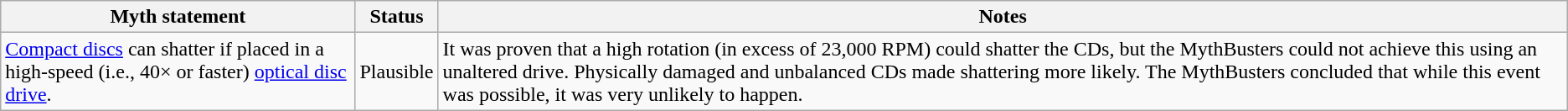<table class="wikitable">
<tr>
<th>Myth statement</th>
<th>Status</th>
<th>Notes</th>
</tr>
<tr>
<td><a href='#'>Compact discs</a> can shatter if placed in a high-speed (i.e., 40× or faster) <a href='#'>optical disc drive</a>.</td>
<td><span>Plausible</span></td>
<td>It was proven that a high rotation (in excess of 23,000 RPM) could shatter the CDs, but the MythBusters could not achieve this using an unaltered drive. Physically damaged and unbalanced CDs made shattering more likely. The MythBusters concluded that while this event was possible, it was very unlikely to happen.</td>
</tr>
</table>
